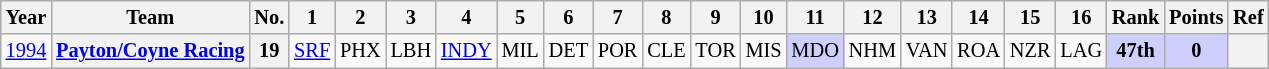<table class="wikitable" style="text-align:center; font-size:85%">
<tr>
<th>Year</th>
<th>Team</th>
<th>No.</th>
<th>1</th>
<th>2</th>
<th>3</th>
<th>4</th>
<th>5</th>
<th>6</th>
<th>7</th>
<th>8</th>
<th>9</th>
<th>10</th>
<th>11</th>
<th>12</th>
<th>13</th>
<th>14</th>
<th>15</th>
<th>16</th>
<th>Rank</th>
<th>Points</th>
<th>Ref</th>
</tr>
<tr>
<td><a href='#'>1994</a></td>
<th nowrap><a href='#'>Payton/Coyne Racing</a></th>
<th>19</th>
<td><a href='#'>SRF</a></td>
<td>PHX</td>
<td>LBH</td>
<td><a href='#'>INDY</a></td>
<td>MIL</td>
<td>DET</td>
<td>POR</td>
<td>CLE</td>
<td>TOR</td>
<td>MIS</td>
<td style="background:#cfcfff;">MDO<br></td>
<td>NHM</td>
<td>VAN</td>
<td>ROA</td>
<td>NZR</td>
<td>LAG</td>
<td style="background:#cfcfff;"><strong>47th</strong></td>
<td style="background:#cfcfff;"><strong>0</strong></td>
<th></th>
</tr>
</table>
